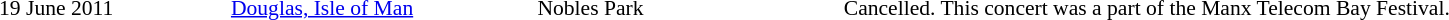<table cellpadding="2" style="border:0 solid darkgrey; font-size:90%">
<tr>
<th style="width:150px;"></th>
<th style="width:200px;"></th>
<th style="width:200px;"></th>
<th style="width:700px;"></th>
</tr>
<tr border="0">
</tr>
<tr>
<td>19 June 2011</td>
<td><a href='#'>Douglas, Isle of Man</a></td>
<td>Nobles Park</td>
<td>Cancelled. This concert was a part of the Manx Telecom Bay Festival.</td>
</tr>
<tr>
</tr>
</table>
